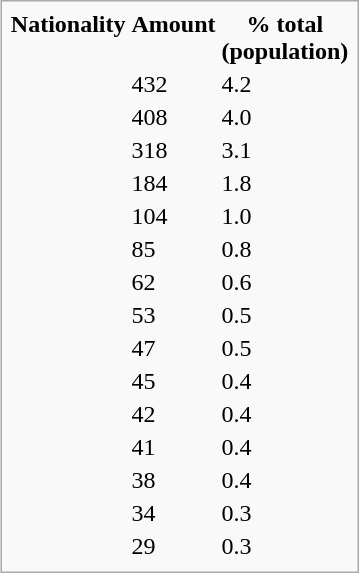<table class="infobox" style="float:right;">
<tr \>
<th>Nationality</th>
<th>Amount</th>
<th>% total<br>(population)</th>
</tr>
<tr>
<td></td>
<td>432</td>
<td>4.2</td>
</tr>
<tr>
<td></td>
<td>408</td>
<td>4.0</td>
</tr>
<tr>
<td></td>
<td>318</td>
<td>3.1</td>
</tr>
<tr>
<td></td>
<td>184</td>
<td>1.8</td>
</tr>
<tr>
<td></td>
<td>104</td>
<td>1.0</td>
</tr>
<tr>
<td></td>
<td>85</td>
<td>0.8</td>
</tr>
<tr>
<td></td>
<td>62</td>
<td>0.6</td>
</tr>
<tr>
<td></td>
<td>53</td>
<td>0.5</td>
</tr>
<tr>
<td></td>
<td>47</td>
<td>0.5</td>
</tr>
<tr>
<td></td>
<td>45</td>
<td>0.4</td>
</tr>
<tr>
<td></td>
<td>42</td>
<td>0.4</td>
</tr>
<tr>
<td></td>
<td>41</td>
<td>0.4</td>
</tr>
<tr>
<td></td>
<td>38</td>
<td>0.4</td>
</tr>
<tr>
<td></td>
<td>34</td>
<td>0.3</td>
</tr>
<tr>
<td></td>
<td>29</td>
<td>0.3</td>
</tr>
<tr>
</tr>
</table>
